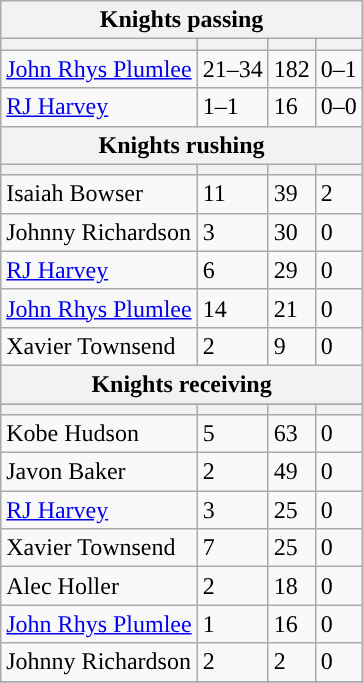<table class="wikitable plainrowheaders">
<tr>
<th colspan="6">Knights passing</th>
</tr>
<tr>
<th scope="col"></th>
<th scope="col"></th>
<th scope="col"></th>
<th scope="col"></th>
</tr>
<tr>
<td><a href='#'>John Rhys Plumlee</a></td>
<td>21–34</td>
<td>182</td>
<td>0–1</td>
</tr>
<tr>
<td><a href='#'>RJ Harvey</a></td>
<td>1–1</td>
<td>16</td>
<td>0–0</td>
</tr>
<tr>
<th colspan="6">Knights rushing</th>
</tr>
<tr>
<th scope="col"></th>
<th scope="col"></th>
<th scope="col"></th>
<th scope="col"></th>
</tr>
<tr>
<td>Isaiah Bowser</td>
<td>11</td>
<td>39</td>
<td>2</td>
</tr>
<tr>
<td>Johnny Richardson</td>
<td>3</td>
<td>30</td>
<td>0</td>
</tr>
<tr>
<td><a href='#'>RJ Harvey</a></td>
<td>6</td>
<td>29</td>
<td>0</td>
</tr>
<tr>
<td><a href='#'>John Rhys Plumlee</a></td>
<td>14</td>
<td>21</td>
<td>0</td>
</tr>
<tr>
<td>Xavier Townsend</td>
<td>2</td>
<td>9</td>
<td>0</td>
</tr>
<tr>
<th colspan="6">Knights receiving</th>
</tr>
<tr>
</tr>
<tr>
<th scope="col"></th>
<th scope="col"></th>
<th scope="col"></th>
<th scope="col"></th>
</tr>
<tr>
<td>Kobe Hudson</td>
<td>5</td>
<td>63</td>
<td>0</td>
</tr>
<tr>
<td>Javon Baker</td>
<td>2</td>
<td>49</td>
<td>0</td>
</tr>
<tr>
<td><a href='#'>RJ Harvey</a></td>
<td>3</td>
<td>25</td>
<td>0</td>
</tr>
<tr>
<td>Xavier Townsend</td>
<td>7</td>
<td>25</td>
<td>0</td>
</tr>
<tr>
<td>Alec Holler</td>
<td>2</td>
<td>18</td>
<td>0</td>
</tr>
<tr>
<td><a href='#'>John Rhys Plumlee</a></td>
<td>1</td>
<td>16</td>
<td>0</td>
</tr>
<tr>
<td>Johnny Richardson</td>
<td>2</td>
<td>2</td>
<td>0</td>
</tr>
<tr>
</tr>
</table>
